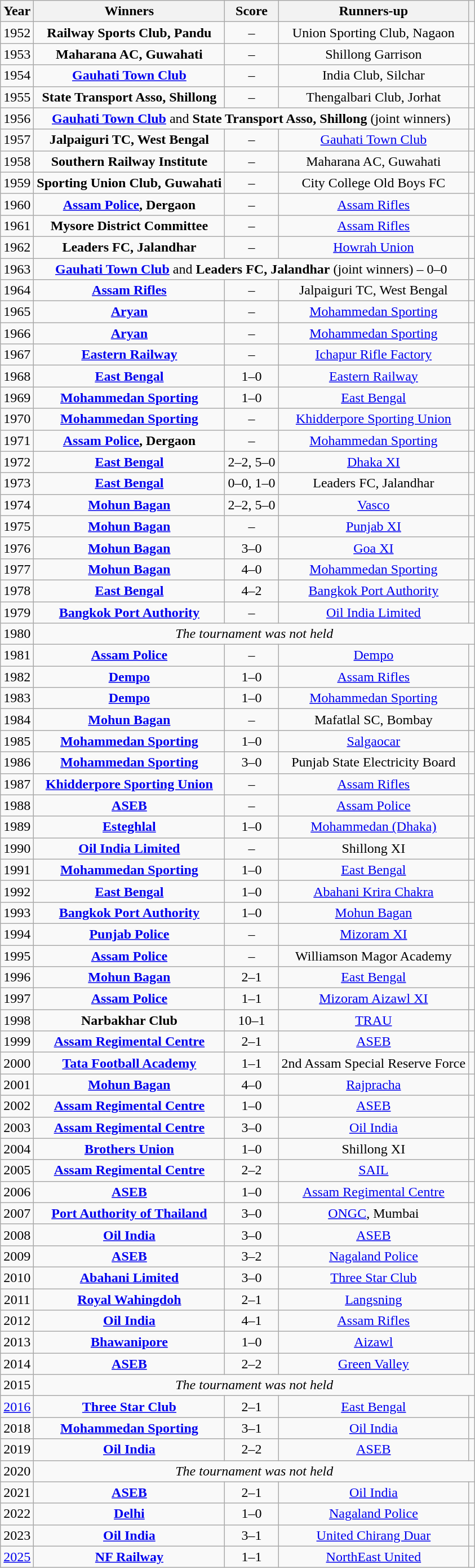<table class="wikitable" style="text-align:center;">
<tr>
<th scope="col">Year</th>
<th scope="col">Winners</th>
<th scope="col">Score</th>
<th scope="col">Runners-up</th>
<th scope="col"></th>
</tr>
<tr>
<td>1952</td>
<td><strong>Railway Sports Club, Pandu</strong></td>
<td>–</td>
<td>Union Sporting Club, Nagaon</td>
<td></td>
</tr>
<tr>
<td>1953</td>
<td><strong>Maharana AC, Guwahati</strong></td>
<td>–</td>
<td>Shillong Garrison</td>
<td></td>
</tr>
<tr>
<td>1954</td>
<td><strong><a href='#'>Gauhati Town Club</a></strong></td>
<td>–</td>
<td>India Club, Silchar</td>
<td></td>
</tr>
<tr>
<td>1955</td>
<td><strong>State Transport Asso, Shillong</strong></td>
<td>–</td>
<td>Thengalbari Club, Jorhat</td>
<td></td>
</tr>
<tr>
<td>1956</td>
<td style="text-align:center;" colspan="3"><strong><a href='#'>Gauhati Town Club</a></strong> and <strong>State Transport Asso, Shillong</strong> (joint winners)</td>
<td></td>
</tr>
<tr>
<td>1957</td>
<td><strong>Jalpaiguri TC, West Bengal</strong></td>
<td>–</td>
<td><a href='#'>Gauhati Town Club</a></td>
<td></td>
</tr>
<tr>
<td>1958</td>
<td><strong>Southern Railway Institute</strong></td>
<td>–</td>
<td>Maharana AC, Guwahati</td>
<td></td>
</tr>
<tr>
<td>1959</td>
<td><strong>Sporting Union Club, Guwahati</strong></td>
<td>–</td>
<td>City College Old Boys FC</td>
<td></td>
</tr>
<tr>
<td>1960</td>
<td><strong><a href='#'>Assam Police</a>, Dergaon</strong></td>
<td>–</td>
<td><a href='#'>Assam Rifles</a></td>
<td></td>
</tr>
<tr>
<td>1961</td>
<td><strong>Mysore District Committee</strong></td>
<td>–</td>
<td><a href='#'>Assam Rifles</a></td>
<td></td>
</tr>
<tr>
<td>1962</td>
<td><strong>Leaders FC, Jalandhar</strong></td>
<td>–</td>
<td><a href='#'>Howrah Union</a></td>
<td></td>
</tr>
<tr>
<td>1963</td>
<td style="text-align:center;" colspan="3"><strong><a href='#'>Gauhati Town Club</a></strong> and <strong>Leaders FC, Jalandhar</strong> (joint winners) – 0–0</td>
<td></td>
</tr>
<tr>
<td>1964</td>
<td><strong><a href='#'>Assam Rifles</a></strong></td>
<td>–</td>
<td>Jalpaiguri TC, West Bengal</td>
<td></td>
</tr>
<tr>
<td>1965</td>
<td><strong><a href='#'>Aryan</a></strong></td>
<td>–</td>
<td><a href='#'>Mohammedan Sporting</a></td>
<td></td>
</tr>
<tr>
<td>1966</td>
<td><strong><a href='#'>Aryan</a></strong></td>
<td>–</td>
<td><a href='#'>Mohammedan Sporting</a></td>
<td></td>
</tr>
<tr>
<td>1967</td>
<td><strong><a href='#'>Eastern Railway</a></strong></td>
<td>–</td>
<td><a href='#'>Ichapur Rifle Factory</a></td>
<td></td>
</tr>
<tr>
<td>1968</td>
<td><strong><a href='#'>East Bengal</a></strong></td>
<td>1–0</td>
<td><a href='#'>Eastern Railway</a></td>
<td></td>
</tr>
<tr>
<td>1969</td>
<td><strong><a href='#'>Mohammedan Sporting</a></strong></td>
<td>1–0</td>
<td><a href='#'>East Bengal</a></td>
<td></td>
</tr>
<tr>
<td>1970</td>
<td><strong><a href='#'>Mohammedan Sporting</a></strong></td>
<td>–</td>
<td><a href='#'>Khidderpore Sporting Union</a></td>
<td></td>
</tr>
<tr>
<td>1971</td>
<td><strong><a href='#'>Assam Police</a>, Dergaon</strong></td>
<td>–</td>
<td><a href='#'>Mohammedan Sporting</a></td>
<td></td>
</tr>
<tr>
<td>1972</td>
<td><strong><a href='#'>East Bengal</a></strong></td>
<td>2–2, 5–0</td>
<td> <a href='#'>Dhaka XI</a></td>
<td></td>
</tr>
<tr>
<td>1973</td>
<td><strong><a href='#'>East Bengal</a></strong></td>
<td>0–0, 1–0</td>
<td>Leaders FC, Jalandhar</td>
<td></td>
</tr>
<tr>
<td>1974</td>
<td><strong><a href='#'>Mohun Bagan</a></strong></td>
<td>2–2, 5–0</td>
<td><a href='#'>Vasco</a></td>
<td></td>
</tr>
<tr>
<td>1975</td>
<td><strong><a href='#'>Mohun Bagan</a></strong></td>
<td>–</td>
<td><a href='#'>Punjab XI</a></td>
<td></td>
</tr>
<tr>
<td>1976</td>
<td><strong><a href='#'>Mohun Bagan</a></strong></td>
<td>3–0</td>
<td><a href='#'>Goa XI</a></td>
<td></td>
</tr>
<tr>
<td>1977</td>
<td><strong><a href='#'>Mohun Bagan</a></strong></td>
<td>4–0</td>
<td><a href='#'>Mohammedan Sporting</a></td>
<td></td>
</tr>
<tr>
<td>1978</td>
<td><strong><a href='#'>East Bengal</a></strong></td>
<td>4–2</td>
<td> <a href='#'>Bangkok Port Authority</a></td>
<td></td>
</tr>
<tr>
<td>1979</td>
<td> <strong><a href='#'>Bangkok Port Authority</a></strong></td>
<td>–</td>
<td><a href='#'>Oil India Limited</a></td>
<td></td>
</tr>
<tr>
<td>1980</td>
<td style="text-align:center;" colspan="4"><em>The tournament was not held</em></td>
</tr>
<tr>
<td>1981</td>
<td><strong><a href='#'>Assam Police</a></strong></td>
<td>–</td>
<td><a href='#'>Dempo</a></td>
<td></td>
</tr>
<tr>
<td>1982</td>
<td><strong><a href='#'>Dempo</a></strong></td>
<td>1–0</td>
<td><a href='#'>Assam Rifles</a></td>
<td></td>
</tr>
<tr>
<td>1983</td>
<td><strong><a href='#'>Dempo</a></strong></td>
<td>1–0</td>
<td><a href='#'>Mohammedan Sporting</a></td>
<td></td>
</tr>
<tr>
<td>1984</td>
<td><strong><a href='#'>Mohun Bagan</a></strong></td>
<td>–</td>
<td>Mafatlal SC, Bombay</td>
<td></td>
</tr>
<tr>
<td>1985</td>
<td><strong><a href='#'>Mohammedan Sporting</a></strong></td>
<td>1–0</td>
<td><a href='#'>Salgaocar</a></td>
<td></td>
</tr>
<tr>
<td>1986</td>
<td><strong><a href='#'>Mohammedan Sporting</a></strong></td>
<td>3–0</td>
<td>Punjab State Electricity Board</td>
<td></td>
</tr>
<tr>
<td>1987</td>
<td><strong><a href='#'>Khidderpore Sporting Union</a></strong></td>
<td>–</td>
<td><a href='#'>Assam Rifles</a></td>
<td></td>
</tr>
<tr>
<td>1988</td>
<td><strong><a href='#'>ASEB</a></strong></td>
<td>–</td>
<td><a href='#'>Assam Police</a></td>
<td></td>
</tr>
<tr>
<td>1989</td>
<td> <strong><a href='#'>Esteghlal</a></strong></td>
<td>1–0</td>
<td> <a href='#'>Mohammedan (Dhaka)</a></td>
<td></td>
</tr>
<tr>
<td>1990</td>
<td><strong><a href='#'>Oil India Limited</a></strong></td>
<td>–</td>
<td>Shillong XI</td>
<td></td>
</tr>
<tr>
<td>1991</td>
<td><strong><a href='#'>Mohammedan Sporting</a></strong></td>
<td>1–0</td>
<td><a href='#'>East Bengal</a></td>
<td></td>
</tr>
<tr>
<td>1992</td>
<td><strong><a href='#'>East Bengal</a></strong></td>
<td>1–0</td>
<td> <a href='#'>Abahani Krira Chakra</a></td>
<td></td>
</tr>
<tr>
<td>1993</td>
<td> <strong><a href='#'>Bangkok Port Authority</a></strong></td>
<td>1–0</td>
<td><a href='#'>Mohun Bagan</a></td>
<td></td>
</tr>
<tr>
<td>1994</td>
<td><strong><a href='#'>Punjab Police</a></strong></td>
<td>–</td>
<td><a href='#'>Mizoram XI</a></td>
<td></td>
</tr>
<tr>
<td>1995</td>
<td><strong><a href='#'>Assam Police</a></strong></td>
<td>–</td>
<td>Williamson Magor Academy</td>
<td></td>
</tr>
<tr>
<td>1996</td>
<td><strong><a href='#'>Mohun Bagan</a></strong></td>
<td>2–1</td>
<td><a href='#'>East Bengal</a></td>
<td></td>
</tr>
<tr>
<td>1997</td>
<td><strong><a href='#'>Assam Police</a></strong></td>
<td>1–1 </td>
<td><a href='#'>Mizoram Aizawl XI</a></td>
<td></td>
</tr>
<tr>
<td>1998</td>
<td> <strong>Narbakhar Club</strong></td>
<td>10–1</td>
<td><a href='#'>TRAU</a></td>
<td></td>
</tr>
<tr>
<td>1999</td>
<td><strong><a href='#'>Assam Regimental Centre</a></strong></td>
<td>2–1</td>
<td><a href='#'>ASEB</a></td>
<td></td>
</tr>
<tr>
<td>2000</td>
<td><strong><a href='#'>Tata Football Academy</a></strong></td>
<td>1–1 </td>
<td>2nd Assam Special Reserve Force</td>
<td></td>
</tr>
<tr>
<td>2001</td>
<td><strong><a href='#'>Mohun Bagan</a></strong></td>
<td>4–0</td>
<td> <a href='#'>Rajpracha</a></td>
<td></td>
</tr>
<tr>
<td>2002</td>
<td><strong><a href='#'>Assam Regimental Centre</a></strong></td>
<td>1–0</td>
<td><a href='#'>ASEB</a></td>
<td></td>
</tr>
<tr>
<td>2003</td>
<td><strong><a href='#'>Assam Regimental Centre</a></strong></td>
<td>3–0</td>
<td><a href='#'>Oil India</a></td>
<td></td>
</tr>
<tr>
<td>2004</td>
<td> <strong><a href='#'>Brothers Union</a></strong></td>
<td>1–0 </td>
<td>Shillong XI</td>
<td></td>
</tr>
<tr>
<td>2005</td>
<td><strong><a href='#'>Assam Regimental Centre</a></strong></td>
<td>2–2 </td>
<td><a href='#'>SAIL</a></td>
<td></td>
</tr>
<tr>
<td>2006</td>
<td><strong><a href='#'>ASEB</a></strong></td>
<td>1–0</td>
<td><a href='#'>Assam Regimental Centre</a></td>
<td></td>
</tr>
<tr>
<td>2007</td>
<td> <strong><a href='#'>Port Authority of Thailand</a></strong></td>
<td>3–0</td>
<td><a href='#'>ONGC</a>, Mumbai</td>
<td></td>
</tr>
<tr>
<td>2008</td>
<td><strong><a href='#'>Oil India</a></strong></td>
<td>3–0 </td>
<td><a href='#'>ASEB</a></td>
<td></td>
</tr>
<tr>
<td>2009</td>
<td><strong><a href='#'>ASEB</a></strong></td>
<td>3–2</td>
<td><a href='#'>Nagaland Police</a></td>
<td></td>
</tr>
<tr>
<td>2010</td>
<td> <strong><a href='#'>Abahani Limited</a></strong></td>
<td>3–0</td>
<td> <a href='#'>Three Star Club</a></td>
<td></td>
</tr>
<tr>
<td>2011</td>
<td><strong><a href='#'>Royal Wahingdoh</a></strong></td>
<td>2–1</td>
<td><a href='#'>Langsning</a></td>
<td></td>
</tr>
<tr>
<td>2012</td>
<td><strong><a href='#'>Oil India</a></strong></td>
<td>4–1</td>
<td><a href='#'>Assam Rifles</a></td>
<td></td>
</tr>
<tr>
<td>2013</td>
<td><strong><a href='#'>Bhawanipore</a></strong></td>
<td>1–0</td>
<td><a href='#'>Aizawl</a></td>
<td></td>
</tr>
<tr>
<td>2014</td>
<td><strong><a href='#'>ASEB</a></strong></td>
<td>2–2 </td>
<td><a href='#'>Green Valley</a></td>
<td></td>
</tr>
<tr>
<td>2015</td>
<td style="text-align:center;" colspan="4"><em>The tournament was not held</em></td>
</tr>
<tr>
<td><a href='#'>2016</a></td>
<td> <strong><a href='#'>Three Star Club</a></strong></td>
<td>2–1</td>
<td><a href='#'>East Bengal</a></td>
<td></td>
</tr>
<tr>
<td>2018</td>
<td><strong><a href='#'>Mohammedan Sporting</a></strong></td>
<td>3–1</td>
<td><a href='#'>Oil India</a></td>
<td></td>
</tr>
<tr>
<td>2019</td>
<td><strong><a href='#'>Oil India</a></strong></td>
<td>2–2 </td>
<td><a href='#'>ASEB</a></td>
<td></td>
</tr>
<tr>
<td>2020</td>
<td style="text-align:center;" colspan="4"><em>The tournament was not held</em></td>
</tr>
<tr>
<td>2021</td>
<td><strong><a href='#'>ASEB</a></strong></td>
<td>2–1</td>
<td><a href='#'>Oil India</a></td>
<td></td>
</tr>
<tr>
<td>2022</td>
<td><strong><a href='#'>Delhi</a></strong></td>
<td>1–0</td>
<td><a href='#'>Nagaland Police</a></td>
<td></td>
</tr>
<tr>
<td>2023</td>
<td><strong><a href='#'>Oil India</a></strong></td>
<td>3–1</td>
<td><a href='#'>United Chirang Duar</a></td>
<td></td>
</tr>
<tr>
<td><a href='#'>2025</a></td>
<td><strong><a href='#'>NF Railway</a></strong></td>
<td>1–1 </td>
<td><a href='#'>NorthEast United</a></td>
<td></td>
</tr>
</table>
